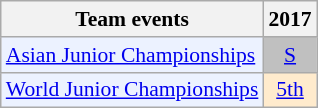<table style='font-size: 90%; text-align:center;' class='wikitable'>
<tr>
<th>Team events</th>
<th>2017</th>
</tr>
<tr>
<td bgcolor="#ECF2FF"; align="left"><a href='#'>Asian Junior Championships</a></td>
<td bgcolor=silver><a href='#'>S</a></td>
</tr>
<tr>
<td bgcolor="#ECF2FF"; align="left"><a href='#'>World Junior Championships</a></td>
<td bgcolor=FFEBCD><a href='#'>5th</a></td>
</tr>
</table>
